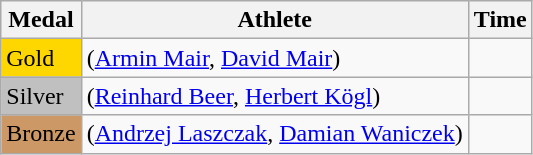<table class="wikitable">
<tr>
<th>Medal</th>
<th>Athlete</th>
<th>Time</th>
</tr>
<tr>
<td bgcolor="gold">Gold</td>
<td> (<a href='#'>Armin Mair</a>, <a href='#'>David Mair</a>)</td>
<td></td>
</tr>
<tr>
<td bgcolor="silver">Silver</td>
<td> (<a href='#'>Reinhard Beer</a>, <a href='#'>Herbert Kögl</a>)</td>
<td></td>
</tr>
<tr>
<td bgcolor="CC9966">Bronze</td>
<td> (<a href='#'>Andrzej Laszczak</a>, <a href='#'>Damian Waniczek</a>)</td>
<td></td>
</tr>
</table>
